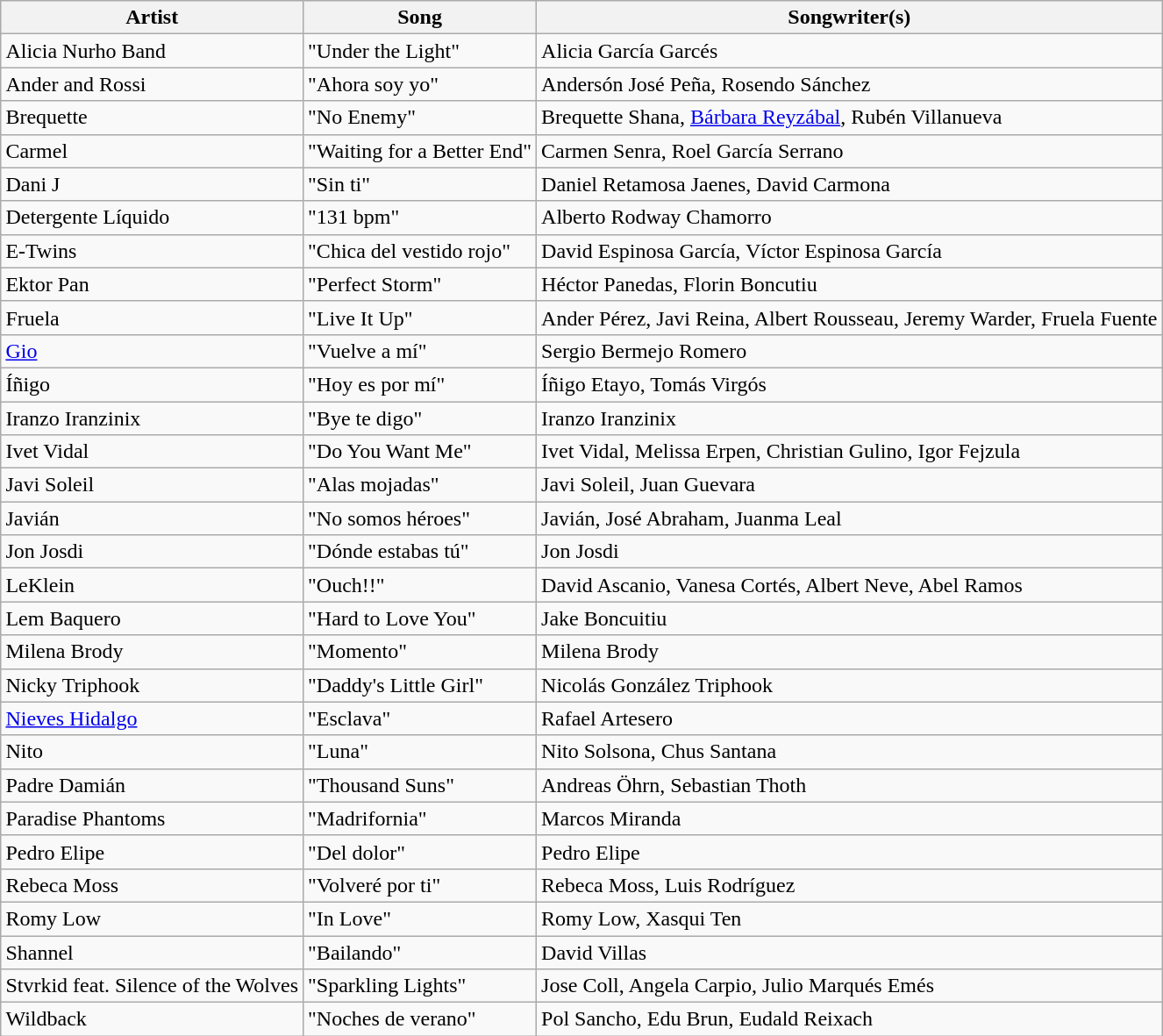<table class="wikitable sortable" style="margin: 1em auto 1em auto;">
<tr>
<th>Artist</th>
<th>Song</th>
<th>Songwriter(s)</th>
</tr>
<tr>
<td>Alicia Nurho Band</td>
<td>"Under the Light"</td>
<td>Alicia García Garcés</td>
</tr>
<tr>
<td>Ander and Rossi</td>
<td>"Ahora soy yo"</td>
<td>Andersón José Peña, Rosendo Sánchez</td>
</tr>
<tr>
<td>Brequette</td>
<td>"No Enemy"</td>
<td>Brequette Shana, <a href='#'>Bárbara Reyzábal</a>, Rubén Villanueva</td>
</tr>
<tr>
<td>Carmel</td>
<td>"Waiting for a Better End"</td>
<td>Carmen Senra, Roel García Serrano</td>
</tr>
<tr>
<td>Dani J</td>
<td>"Sin ti"</td>
<td>Daniel Retamosa Jaenes, David Carmona</td>
</tr>
<tr>
<td>Detergente Líquido</td>
<td>"131 bpm"</td>
<td>Alberto Rodway Chamorro</td>
</tr>
<tr>
<td>E-Twins</td>
<td>"Chica del vestido rojo"</td>
<td>David Espinosa García, Víctor Espinosa García</td>
</tr>
<tr>
<td>Ektor Pan</td>
<td>"Perfect Storm"</td>
<td>Héctor Panedas, Florin Boncutiu</td>
</tr>
<tr>
<td>Fruela</td>
<td>"Live It Up"</td>
<td>Ander Pérez, Javi Reina, Albert Rousseau, Jeremy Warder, Fruela Fuente</td>
</tr>
<tr>
<td><a href='#'>Gio</a></td>
<td>"Vuelve a mí"</td>
<td>Sergio Bermejo Romero</td>
</tr>
<tr>
<td>Íñigo</td>
<td>"Hoy es por mí"</td>
<td>Íñigo Etayo, Tomás Virgós</td>
</tr>
<tr>
<td>Iranzo Iranzinix</td>
<td>"Bye te digo"</td>
<td>Iranzo Iranzinix</td>
</tr>
<tr>
<td>Ivet Vidal</td>
<td>"Do You Want Me"</td>
<td>Ivet Vidal, Melissa Erpen, Christian Gulino, Igor Fejzula</td>
</tr>
<tr>
<td>Javi Soleil</td>
<td>"Alas mojadas"</td>
<td>Javi Soleil, Juan Guevara</td>
</tr>
<tr>
<td>Javián</td>
<td>"No somos héroes"</td>
<td>Javián, José Abraham, Juanma Leal</td>
</tr>
<tr>
<td>Jon Josdi</td>
<td>"Dónde estabas tú"</td>
<td>Jon Josdi</td>
</tr>
<tr>
<td>LeKlein</td>
<td>"Ouch!!"</td>
<td>David Ascanio, Vanesa Cortés, Albert Neve, Abel Ramos</td>
</tr>
<tr>
<td>Lem Baquero</td>
<td>"Hard to Love You"</td>
<td>Jake Boncuitiu</td>
</tr>
<tr>
<td>Milena Brody</td>
<td>"Momento"</td>
<td>Milena Brody</td>
</tr>
<tr>
<td>Nicky Triphook</td>
<td>"Daddy's Little Girl"</td>
<td>Nicolás González Triphook</td>
</tr>
<tr>
<td><a href='#'>Nieves Hidalgo</a></td>
<td>"Esclava"</td>
<td>Rafael Artesero</td>
</tr>
<tr>
<td>Nito</td>
<td>"Luna"</td>
<td>Nito Solsona, Chus Santana</td>
</tr>
<tr>
<td>Padre Damián</td>
<td>"Thousand Suns"</td>
<td>Andreas Öhrn, Sebastian Thoth</td>
</tr>
<tr>
<td>Paradise Phantoms</td>
<td>"Madrifornia"</td>
<td>Marcos Miranda</td>
</tr>
<tr>
<td>Pedro Elipe</td>
<td>"Del dolor"</td>
<td>Pedro Elipe</td>
</tr>
<tr>
<td>Rebeca Moss</td>
<td>"Volveré por ti"</td>
<td>Rebeca Moss, Luis Rodríguez</td>
</tr>
<tr>
<td>Romy Low</td>
<td>"In Love"</td>
<td>Romy Low, Xasqui Ten</td>
</tr>
<tr>
<td>Shannel</td>
<td>"Bailando"</td>
<td>David Villas</td>
</tr>
<tr>
<td>Stvrkid feat. Silence of the Wolves</td>
<td>"Sparkling Lights"</td>
<td>Jose Coll, Angela Carpio, Julio Marqués Emés</td>
</tr>
<tr>
<td>Wildback</td>
<td>"Noches de verano"</td>
<td>Pol Sancho, Edu Brun, Eudald Reixach</td>
</tr>
</table>
